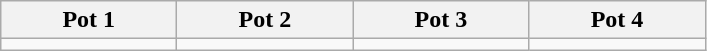<table class="wikitable">
<tr>
<th width="110">Pot 1</th>
<th width="110">Pot 2</th>
<th width="110">Pot 3</th>
<th width="110">Pot 4</th>
</tr>
<tr>
<td valign="top"></td>
<td valign="top"></td>
<td valign="top"></td>
<td valign="top"></td>
</tr>
</table>
